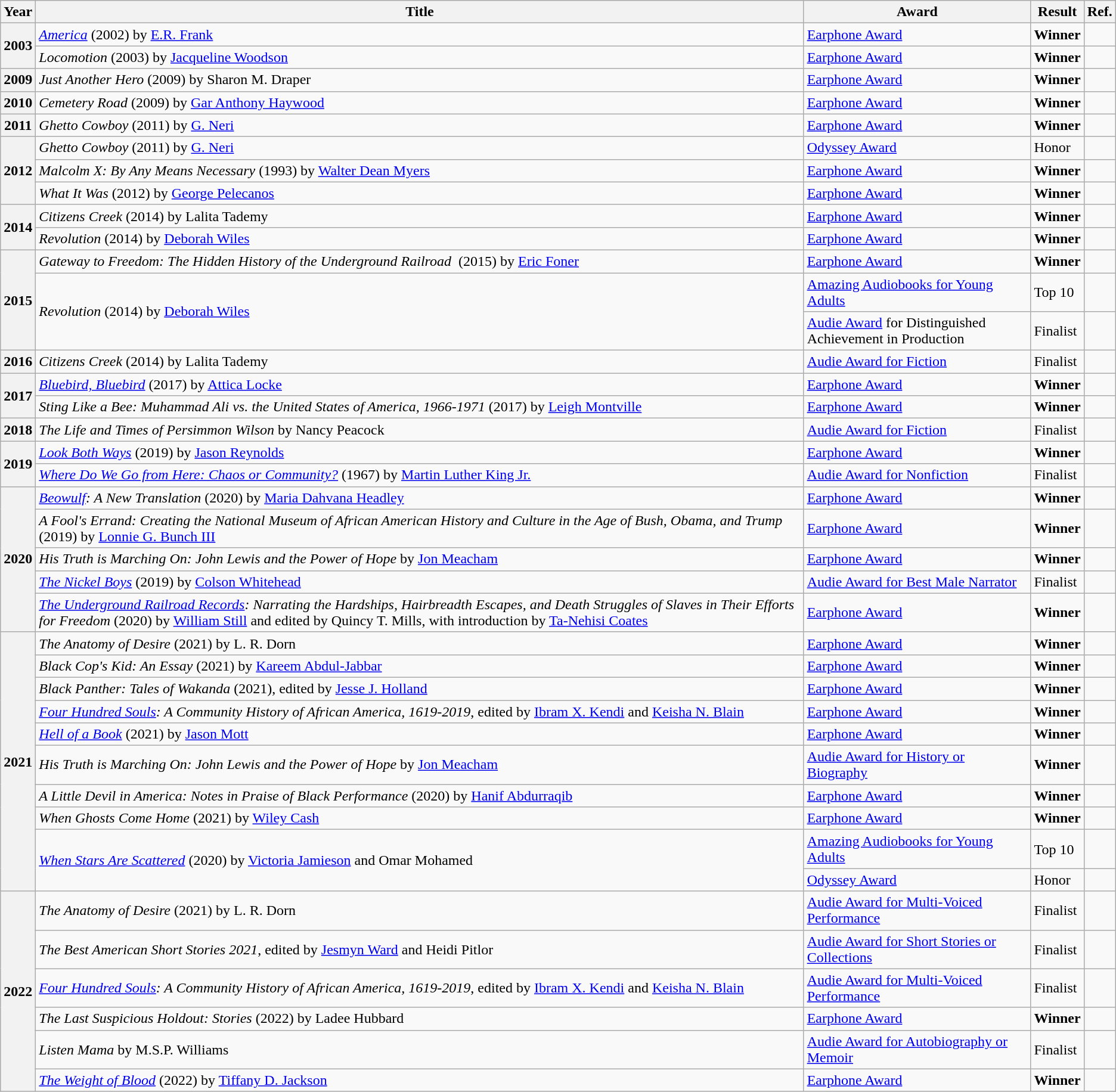<table class="wikitable sortable mw-collapsible">
<tr>
<th>Year</th>
<th>Title</th>
<th>Award</th>
<th>Result</th>
<th>Ref.</th>
</tr>
<tr>
<th rowspan="2">2003</th>
<td><a href='#'><em>America</em></a> (2002) by <a href='#'>E.R. Frank</a></td>
<td><a href='#'>Earphone Award</a></td>
<td><strong>Winner</strong></td>
<td></td>
</tr>
<tr>
<td><em>Locomotion</em> (2003) by <a href='#'>Jacqueline Woodson</a></td>
<td><a href='#'>Earphone Award</a></td>
<td><strong>Winner</strong></td>
<td></td>
</tr>
<tr>
<th>2009</th>
<td><em>Just Another Hero</em> (2009) by Sharon M. Draper</td>
<td><a href='#'>Earphone Award</a></td>
<td><strong>Winner</strong></td>
<td></td>
</tr>
<tr>
<th>2010</th>
<td><em>Cemetery Road</em> (2009) by <a href='#'>Gar Anthony Haywood</a></td>
<td><a href='#'>Earphone Award</a></td>
<td><strong>Winner</strong></td>
<td></td>
</tr>
<tr>
<th>2011</th>
<td><em>Ghetto Cowboy</em> (2011) by <a href='#'>G. Neri</a></td>
<td><a href='#'>Earphone Award</a></td>
<td><strong>Winner</strong></td>
<td></td>
</tr>
<tr>
<th rowspan="3">2012</th>
<td><em>Ghetto Cowboy</em> (2011) by <a href='#'>G. Neri</a></td>
<td><a href='#'>Odyssey Award</a></td>
<td>Honor</td>
<td></td>
</tr>
<tr>
<td><em>Malcolm X: By Any Means Necessary</em> (1993) by <a href='#'>Walter Dean Myers</a></td>
<td><a href='#'>Earphone Award</a></td>
<td><strong>Winner</strong></td>
<td></td>
</tr>
<tr>
<td><em>What It Was</em> (2012) by <a href='#'>George Pelecanos</a></td>
<td><a href='#'>Earphone Award</a></td>
<td><strong>Winner</strong></td>
<td></td>
</tr>
<tr>
<th rowspan="2">2014</th>
<td><em>Citizens Creek</em> (2014) by Lalita Tademy</td>
<td><a href='#'>Earphone Award</a></td>
<td><strong>Winner</strong></td>
<td></td>
</tr>
<tr>
<td><em>Revolution</em> (2014) by <a href='#'>Deborah Wiles</a></td>
<td><a href='#'>Earphone Award</a></td>
<td><strong>Winner</strong></td>
<td></td>
</tr>
<tr>
<th rowspan="3">2015</th>
<td><em>Gateway to Freedom: The Hidden History of the Underground Railroad</em>  (2015) by <a href='#'>Eric Foner</a></td>
<td><a href='#'>Earphone Award</a></td>
<td><strong>Winner</strong></td>
<td></td>
</tr>
<tr>
<td rowspan="2"><em>Revolution</em> (2014) by <a href='#'>Deborah Wiles</a></td>
<td><a href='#'>Amazing Audiobooks for Young Adults</a></td>
<td>Top 10</td>
<td></td>
</tr>
<tr>
<td><a href='#'>Audie Award</a> for Distinguished Achievement in Production</td>
<td>Finalist</td>
<td></td>
</tr>
<tr>
<th>2016</th>
<td><em>Citizens Creek</em> (2014) by Lalita Tademy</td>
<td><a href='#'>Audie Award for Fiction</a></td>
<td>Finalist</td>
<td></td>
</tr>
<tr>
<th rowspan="2">2017</th>
<td><em><a href='#'>Bluebird, Bluebird</a></em> (2017) by <a href='#'>Attica Locke</a></td>
<td><a href='#'>Earphone Award</a></td>
<td><strong>Winner</strong></td>
<td></td>
</tr>
<tr>
<td><em>Sting Like a Bee: Muhammad Ali vs. the United States of America, 1966-1971</em> (2017) by <a href='#'>Leigh Montville</a></td>
<td><a href='#'>Earphone Award</a></td>
<td><strong>Winner</strong></td>
<td></td>
</tr>
<tr>
<th>2018</th>
<td><em>The Life and Times of Persimmon Wilson</em> by Nancy Peacock</td>
<td><a href='#'>Audie Award for Fiction</a></td>
<td>Finalist</td>
<td></td>
</tr>
<tr>
<th rowspan="2">2019</th>
<td><em><a href='#'>Look Both Ways</a></em> (2019) by <a href='#'>Jason Reynolds</a>  </td>
<td><a href='#'>Earphone Award</a></td>
<td><strong>Winner</strong></td>
<td></td>
</tr>
<tr>
<td><em><a href='#'>Where Do We Go from Here: Chaos or Community?</a></em> (1967) by <a href='#'>Martin Luther King Jr.</a></td>
<td><a href='#'>Audie Award for Nonfiction</a></td>
<td>Finalist</td>
<td></td>
</tr>
<tr>
<th rowspan="5">2020</th>
<td><em><a href='#'>Beowulf</a>: A New Translation</em> (2020) by <a href='#'>Maria Dahvana Headley</a></td>
<td><a href='#'>Earphone Award</a></td>
<td><strong>Winner</strong></td>
<td></td>
</tr>
<tr>
<td><em>A Fool's Errand: Creating the National Museum of African American History and Culture in the Age of Bush, Obama, and Trump</em> (2019) by <a href='#'>Lonnie G. Bunch III</a></td>
<td><a href='#'>Earphone Award</a></td>
<td><strong>Winner</strong></td>
<td></td>
</tr>
<tr>
<td><em>His Truth is Marching On: John Lewis and the Power of Hope</em> by <a href='#'>Jon Meacham</a></td>
<td><a href='#'>Earphone Award</a></td>
<td><strong>Winner</strong></td>
<td></td>
</tr>
<tr>
<td><em><a href='#'>The Nickel Boys</a></em> (2019) by <a href='#'>Colson Whitehead</a></td>
<td><a href='#'>Audie Award for Best Male Narrator</a></td>
<td>Finalist</td>
<td></td>
</tr>
<tr>
<td><em><a href='#'>The Underground Railroad Records</a>: Narrating the Hardships, Hairbreadth Escapes, and Death Struggles of Slaves in Their Efforts for Freedom</em> (2020) by <a href='#'>William Still</a> and edited by Quincy T. Mills, with introduction by <a href='#'>Ta-Nehisi Coates</a></td>
<td><a href='#'>Earphone Award</a></td>
<td><strong>Winner</strong></td>
<td></td>
</tr>
<tr>
<th rowspan="10">2021</th>
<td><em>The Anatomy of Desire</em> (2021) by L. R. Dorn</td>
<td><a href='#'>Earphone Award</a></td>
<td><strong>Winner</strong></td>
<td></td>
</tr>
<tr>
<td><em>Black Cop's Kid: An Essay</em> (2021) by <a href='#'>Kareem Abdul-Jabbar</a></td>
<td><a href='#'>Earphone Award</a></td>
<td><strong>Winner</strong></td>
<td></td>
</tr>
<tr>
<td><em>Black Panther: Tales of Wakanda</em> (2021), edited by <a href='#'>Jesse J. Holland</a></td>
<td><a href='#'>Earphone Award</a></td>
<td><strong>Winner</strong></td>
<td></td>
</tr>
<tr>
<td><em><a href='#'>Four Hundred Souls</a>: A Community History of African America, 1619-2019</em>, edited by <a href='#'>Ibram X. Kendi</a> and <a href='#'>Keisha N. Blain</a></td>
<td><a href='#'>Earphone Award</a></td>
<td><strong>Winner</strong></td>
<td></td>
</tr>
<tr>
<td><em><a href='#'>Hell of a Book</a></em> (2021) by <a href='#'>Jason Mott</a></td>
<td><a href='#'>Earphone Award</a></td>
<td><strong>Winner</strong></td>
<td></td>
</tr>
<tr>
<td><em>His Truth is Marching On: John Lewis and the Power of Hope</em> by <a href='#'>Jon Meacham</a></td>
<td><a href='#'>Audie Award for History or Biography</a></td>
<td><strong>Winner</strong></td>
<td></td>
</tr>
<tr>
<td><em>A Little Devil in America: Notes in Praise of Black Performance</em> (2020) by <a href='#'>Hanif Abdurraqib</a></td>
<td><a href='#'>Earphone Award</a></td>
<td><strong>Winner</strong></td>
<td></td>
</tr>
<tr>
<td><em>When Ghosts Come Home</em> (2021) by <a href='#'>Wiley Cash</a></td>
<td><a href='#'>Earphone Award</a></td>
<td><strong>Winner</strong></td>
<td></td>
</tr>
<tr>
<td rowspan="2"><em><a href='#'>When Stars Are Scattered</a></em> (2020) by <a href='#'>Victoria Jamieson</a> and Omar Mohamed</td>
<td><a href='#'>Amazing Audiobooks for Young Adults</a></td>
<td>Top 10</td>
<td></td>
</tr>
<tr>
<td><a href='#'>Odyssey Award</a></td>
<td>Honor</td>
<td></td>
</tr>
<tr>
<th rowspan="6">2022</th>
<td><em>The Anatomy of Desire</em> (2021) by L. R. Dorn</td>
<td><a href='#'>Audie Award for Multi-Voiced Performance</a></td>
<td>Finalist</td>
<td></td>
</tr>
<tr>
<td><em>The Best American Short Stories 2021</em>, edited by <a href='#'>Jesmyn Ward</a> and Heidi Pitlor</td>
<td><a href='#'>Audie Award for Short Stories or Collections</a></td>
<td>Finalist</td>
<td></td>
</tr>
<tr>
<td><em><a href='#'>Four Hundred Souls</a>: A Community History of African America, 1619-2019</em>, edited by <a href='#'>Ibram X. Kendi</a> and <a href='#'>Keisha N. Blain</a></td>
<td><a href='#'>Audie Award for Multi-Voiced Performance</a></td>
<td>Finalist</td>
<td></td>
</tr>
<tr>
<td><em>The Last Suspicious Holdout: Stories</em> (2022) by Ladee Hubbard</td>
<td><a href='#'>Earphone Award</a></td>
<td><strong>Winner</strong></td>
<td></td>
</tr>
<tr>
<td><em>Listen Mama</em> by M.S.P. Williams</td>
<td><a href='#'>Audie Award for Autobiography or Memoir</a></td>
<td>Finalist</td>
<td></td>
</tr>
<tr>
<td><em><a href='#'>The Weight of Blood</a></em> (2022) by <a href='#'>Tiffany D. Jackson</a></td>
<td><a href='#'>Earphone Award</a></td>
<td><strong>Winner</strong></td>
<td></td>
</tr>
</table>
